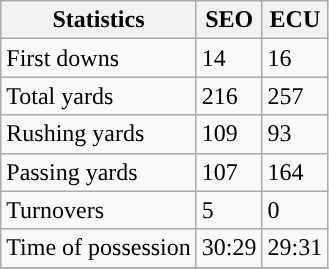<table class="wikitable" style="float: left;">
<tr>
<th>Statistics</th>
<th>SEO</th>
<th>ECU</th>
</tr>
<tr>
<td>First downs</td>
<td>14</td>
<td>16</td>
</tr>
<tr>
<td>Total yards</td>
<td>216</td>
<td>257</td>
</tr>
<tr>
<td>Rushing yards</td>
<td>109</td>
<td>93</td>
</tr>
<tr>
<td>Passing yards</td>
<td>107</td>
<td>164</td>
</tr>
<tr>
<td>Turnovers</td>
<td>5</td>
<td>0</td>
</tr>
<tr>
<td>Time of possession</td>
<td>30:29</td>
<td>29:31</td>
</tr>
<tr>
</tr>
</table>
